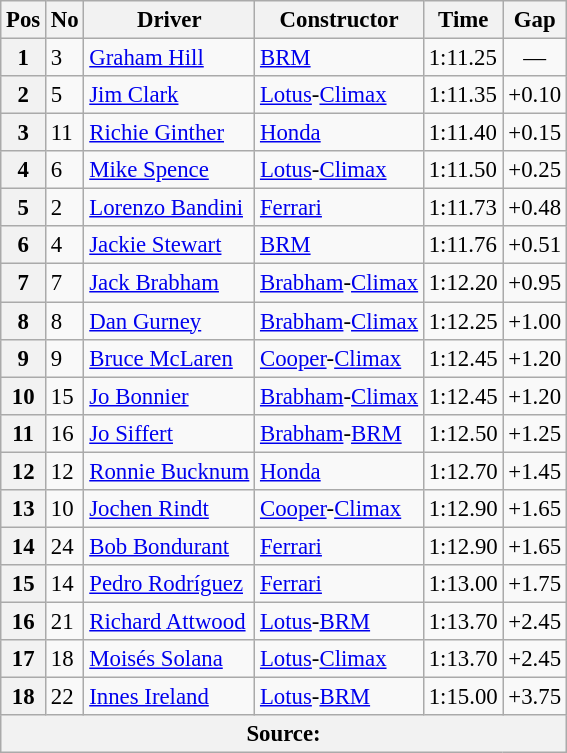<table class="wikitable sortable" style="font-size: 95%">
<tr>
<th>Pos</th>
<th>No</th>
<th>Driver</th>
<th>Constructor</th>
<th>Time</th>
<th>Gap</th>
</tr>
<tr>
<th>1</th>
<td>3</td>
<td> <a href='#'>Graham Hill</a></td>
<td><a href='#'>BRM</a></td>
<td>1:11.25</td>
<td align="center">—</td>
</tr>
<tr>
<th>2</th>
<td>5</td>
<td> <a href='#'>Jim Clark</a></td>
<td><a href='#'>Lotus</a>-<a href='#'>Climax</a></td>
<td>1:11.35</td>
<td>+0.10</td>
</tr>
<tr>
<th>3</th>
<td>11</td>
<td> <a href='#'>Richie Ginther</a></td>
<td><a href='#'>Honda</a></td>
<td>1:11.40</td>
<td>+0.15</td>
</tr>
<tr>
<th>4</th>
<td>6</td>
<td> <a href='#'>Mike Spence</a></td>
<td><a href='#'>Lotus</a>-<a href='#'>Climax</a></td>
<td>1:11.50</td>
<td>+0.25</td>
</tr>
<tr>
<th>5</th>
<td>2</td>
<td> <a href='#'>Lorenzo Bandini</a></td>
<td><a href='#'>Ferrari</a></td>
<td>1:11.73</td>
<td>+0.48</td>
</tr>
<tr>
<th>6</th>
<td>4</td>
<td> <a href='#'>Jackie Stewart</a></td>
<td><a href='#'>BRM</a></td>
<td>1:11.76</td>
<td>+0.51</td>
</tr>
<tr>
<th>7</th>
<td>7</td>
<td> <a href='#'>Jack Brabham</a></td>
<td><a href='#'>Brabham</a>-<a href='#'>Climax</a></td>
<td>1:12.20</td>
<td>+0.95</td>
</tr>
<tr>
<th>8</th>
<td>8</td>
<td> <a href='#'>Dan Gurney</a></td>
<td><a href='#'>Brabham</a>-<a href='#'>Climax</a></td>
<td>1:12.25</td>
<td>+1.00</td>
</tr>
<tr>
<th>9</th>
<td>9</td>
<td> <a href='#'>Bruce McLaren</a></td>
<td><a href='#'>Cooper</a>-<a href='#'>Climax</a></td>
<td>1:12.45</td>
<td>+1.20</td>
</tr>
<tr>
<th>10</th>
<td>15</td>
<td> <a href='#'>Jo Bonnier</a></td>
<td><a href='#'>Brabham</a>-<a href='#'>Climax</a></td>
<td>1:12.45</td>
<td>+1.20</td>
</tr>
<tr>
<th>11</th>
<td>16</td>
<td> <a href='#'>Jo Siffert</a></td>
<td><a href='#'>Brabham</a>-<a href='#'>BRM</a></td>
<td>1:12.50</td>
<td>+1.25</td>
</tr>
<tr>
<th>12</th>
<td>12</td>
<td> <a href='#'>Ronnie Bucknum</a></td>
<td><a href='#'>Honda</a></td>
<td>1:12.70</td>
<td>+1.45</td>
</tr>
<tr>
<th>13</th>
<td>10</td>
<td> <a href='#'>Jochen Rindt</a></td>
<td><a href='#'>Cooper</a>-<a href='#'>Climax</a></td>
<td>1:12.90</td>
<td>+1.65</td>
</tr>
<tr>
<th>14</th>
<td>24</td>
<td> <a href='#'>Bob Bondurant</a></td>
<td><a href='#'>Ferrari</a></td>
<td>1:12.90</td>
<td>+1.65</td>
</tr>
<tr>
<th>15</th>
<td>14</td>
<td> <a href='#'>Pedro Rodríguez</a></td>
<td><a href='#'>Ferrari</a></td>
<td>1:13.00</td>
<td>+1.75</td>
</tr>
<tr>
<th>16</th>
<td>21</td>
<td> <a href='#'>Richard Attwood</a></td>
<td><a href='#'>Lotus</a>-<a href='#'>BRM</a></td>
<td>1:13.70</td>
<td>+2.45</td>
</tr>
<tr>
<th>17</th>
<td>18</td>
<td> <a href='#'>Moisés Solana</a></td>
<td><a href='#'>Lotus</a>-<a href='#'>Climax</a></td>
<td>1:13.70</td>
<td>+2.45</td>
</tr>
<tr>
<th>18</th>
<td>22</td>
<td> <a href='#'>Innes Ireland</a></td>
<td><a href='#'>Lotus</a>-<a href='#'>BRM</a></td>
<td>1:15.00</td>
<td>+3.75</td>
</tr>
<tr>
<th colspan="6">Source:</th>
</tr>
</table>
